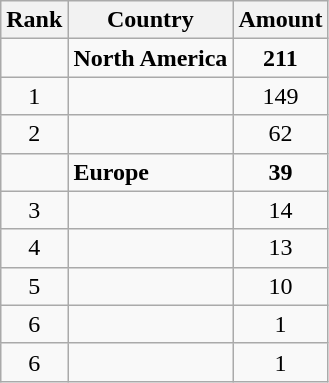<table class="wikitable" style="text-align: center;">
<tr>
<th>Rank</th>
<th>Country</th>
<th>Amount</th>
</tr>
<tr>
<td></td>
<td style="text-align: left;"><strong>North America</strong></td>
<td><strong>211</strong></td>
</tr>
<tr>
<td>1</td>
<td style="text-align: left;"></td>
<td>149</td>
</tr>
<tr>
<td>2</td>
<td style="text-align: left;"></td>
<td>62</td>
</tr>
<tr>
<td></td>
<td style="text-align: left;"><strong>Europe</strong></td>
<td><strong>39</strong></td>
</tr>
<tr>
<td>3</td>
<td style="text-align: left;"></td>
<td>14</td>
</tr>
<tr>
<td>4</td>
<td style="text-align: left;"></td>
<td>13</td>
</tr>
<tr>
<td>5</td>
<td style="text-align: left;"></td>
<td>10</td>
</tr>
<tr>
<td>6</td>
<td style="text-align: left;"></td>
<td>1</td>
</tr>
<tr>
<td>6</td>
<td style="text-align: left;"></td>
<td>1</td>
</tr>
</table>
